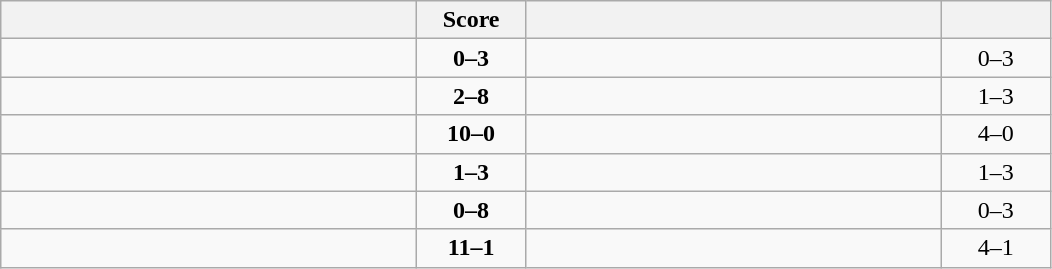<table class="wikitable" style="text-align: center; ">
<tr>
<th align="right" width="270"></th>
<th width="65">Score</th>
<th align="left" width="270"></th>
<th width="65"></th>
</tr>
<tr>
<td align="left"></td>
<td><strong>0–3</strong></td>
<td align="left"><strong></strong></td>
<td>0–3 <strong></strong></td>
</tr>
<tr>
<td align="left"></td>
<td><strong>2–8</strong></td>
<td align="left"><strong></strong></td>
<td>1–3 <strong></strong></td>
</tr>
<tr>
<td align="left"><strong></strong></td>
<td><strong>10–0</strong></td>
<td align="left"></td>
<td>4–0 <strong></strong></td>
</tr>
<tr>
<td align="left"></td>
<td><strong>1–3</strong></td>
<td align="left"><strong></strong></td>
<td>1–3 <strong></strong></td>
</tr>
<tr>
<td align="left"></td>
<td><strong>0–8</strong></td>
<td align="left"><strong></strong></td>
<td>0–3 <strong></strong></td>
</tr>
<tr>
<td align="left"><strong></strong></td>
<td><strong>11–1</strong></td>
<td align="left"></td>
<td>4–1 <strong></strong></td>
</tr>
</table>
